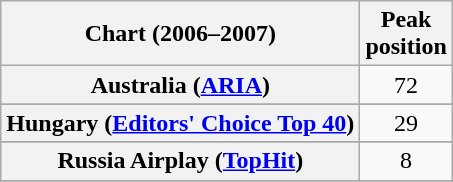<table class="wikitable plainrowheaders sortable" style="text-align:center;">
<tr>
<th scope="col">Chart (2006–2007)</th>
<th scope="col">Peak<br>position</th>
</tr>
<tr>
<th scope="row">Australia (<a href='#'>ARIA</a>)</th>
<td>72</td>
</tr>
<tr>
</tr>
<tr>
</tr>
<tr>
</tr>
<tr>
</tr>
<tr>
</tr>
<tr>
<th scope="row">Hungary (<a href='#'>Editors' Choice Top 40</a>)</th>
<td>29</td>
</tr>
<tr>
</tr>
<tr>
<th scope="row">Russia Airplay (<a href='#'>TopHit</a>)</th>
<td>8</td>
</tr>
<tr>
</tr>
<tr>
</tr>
<tr>
</tr>
<tr>
</tr>
</table>
